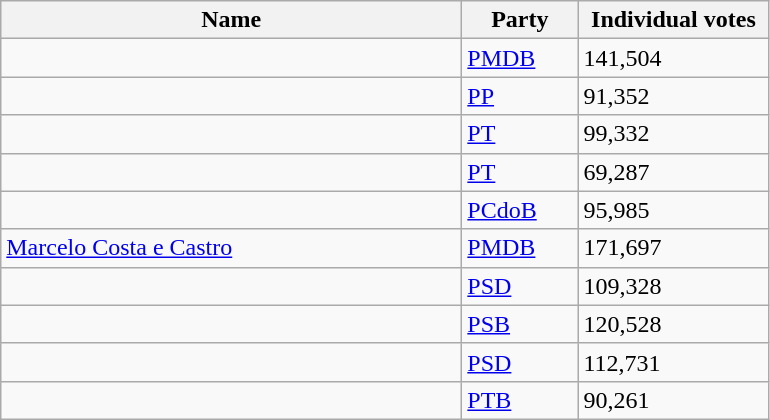<table class="wikitable sortable">
<tr>
<th style="width:300px;">Name</th>
<th style="width:70px;">Party</th>
<th style="width:120px;">Individual votes</th>
</tr>
<tr>
<td></td>
<td><a href='#'>PMDB</a></td>
<td>141,504</td>
</tr>
<tr>
<td></td>
<td><a href='#'>PP</a></td>
<td>91,352</td>
</tr>
<tr>
<td></td>
<td><a href='#'>PT</a></td>
<td>99,332</td>
</tr>
<tr>
<td></td>
<td><a href='#'>PT</a></td>
<td>69,287</td>
</tr>
<tr>
<td></td>
<td><a href='#'>PCdoB</a></td>
<td>95,985</td>
</tr>
<tr>
<td><a href='#'>Marcelo Costa e Castro</a></td>
<td><a href='#'>PMDB</a></td>
<td>171,697</td>
</tr>
<tr>
<td></td>
<td><a href='#'>PSD</a></td>
<td>109,328</td>
</tr>
<tr>
<td></td>
<td><a href='#'>PSB</a></td>
<td>120,528</td>
</tr>
<tr>
<td></td>
<td><a href='#'>PSD</a></td>
<td>112,731</td>
</tr>
<tr>
<td></td>
<td><a href='#'>PTB</a></td>
<td>90,261</td>
</tr>
</table>
